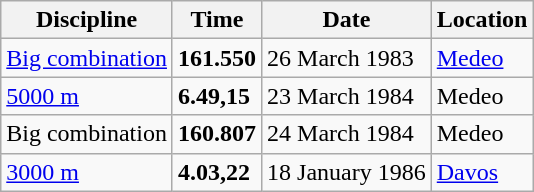<table class='wikitable'>
<tr>
<th>Discipline</th>
<th>Time</th>
<th>Date</th>
<th>Location</th>
</tr>
<tr>
<td><a href='#'>Big combination</a></td>
<td><strong>161.550</strong></td>
<td>26 March 1983</td>
<td align=left><a href='#'>Medeo</a></td>
</tr>
<tr>
<td><a href='#'>5000 m</a></td>
<td><strong>6.49,15</strong></td>
<td>23 March 1984</td>
<td align=left>Medeo</td>
</tr>
<tr>
<td>Big combination</td>
<td><strong>160.807</strong></td>
<td>24 March 1984</td>
<td align=left>Medeo</td>
</tr>
<tr>
<td><a href='#'>3000 m</a></td>
<td><strong>4.03,22</strong></td>
<td>18 January 1986</td>
<td align=left><a href='#'>Davos</a></td>
</tr>
</table>
